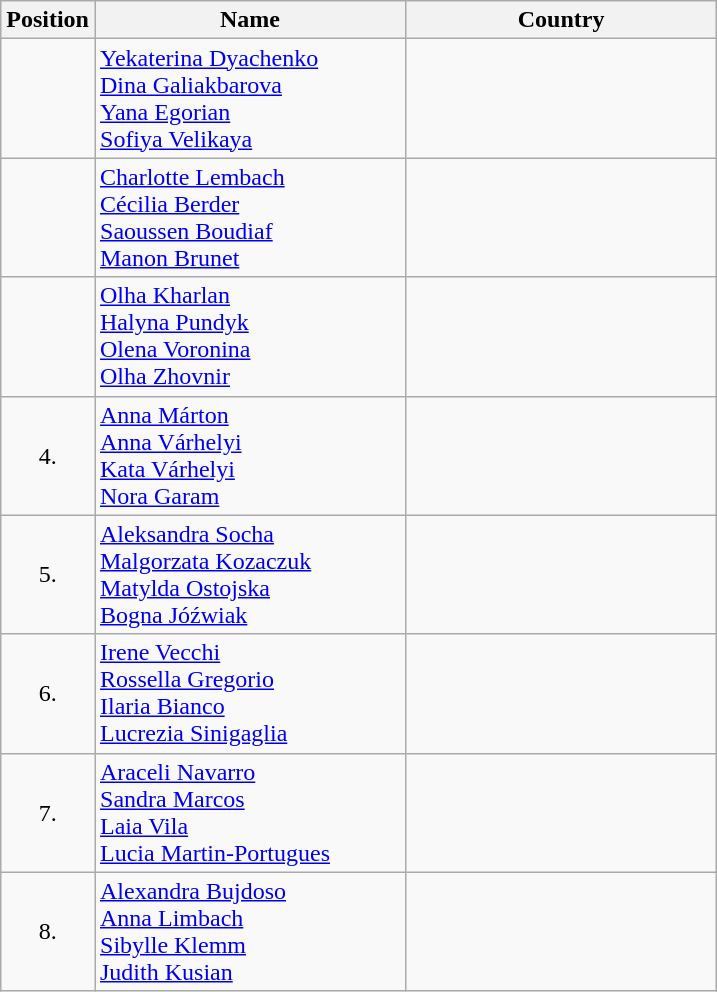<table class="wikitable">
<tr>
<th width="20">Position</th>
<th width="200">Name</th>
<th width="200">Country</th>
</tr>
<tr>
<td align="center"></td>
<td><a href='#'>Yekaterina Dyachenko</a><br><a href='#'>Dina Galiakbarova</a><br><a href='#'>Yana Egorian</a><br><a href='#'>Sofiya Velikaya</a></td>
<td></td>
</tr>
<tr>
<td align="center"></td>
<td><a href='#'>Charlotte Lembach</a><br><a href='#'>Cécilia Berder</a><br><a href='#'>Saoussen Boudiaf</a><br><a href='#'>Manon Brunet</a></td>
<td></td>
</tr>
<tr>
<td align="center"></td>
<td><a href='#'>Olha Kharlan</a><br><a href='#'>Halyna Pundyk</a><br><a href='#'>Olena Voronina</a><br><a href='#'>Olha Zhovnir</a></td>
<td></td>
</tr>
<tr>
<td align="center">4.</td>
<td><a href='#'>Anna Márton</a><br><a href='#'>Anna Várhelyi</a><br><a href='#'>Kata Várhelyi</a><br><a href='#'>Nora Garam</a></td>
<td></td>
</tr>
<tr>
<td align="center">5.</td>
<td><a href='#'>Aleksandra Socha</a><br><a href='#'>Malgorzata Kozaczuk</a><br><a href='#'>Matylda Ostojska</a><br><a href='#'>Bogna Jóźwiak</a></td>
<td></td>
</tr>
<tr>
<td align="center">6.</td>
<td><a href='#'>Irene Vecchi</a><br><a href='#'>Rossella Gregorio</a><br><a href='#'>Ilaria Bianco</a><br><a href='#'>Lucrezia Sinigaglia</a></td>
<td></td>
</tr>
<tr>
<td align="center">7.</td>
<td><a href='#'>Araceli Navarro</a><br><a href='#'>Sandra Marcos</a><br><a href='#'>Laia Vila</a><br><a href='#'>Lucia Martin-Portugues</a></td>
<td></td>
</tr>
<tr>
<td align="center">8.</td>
<td><a href='#'>Alexandra Bujdoso</a><br><a href='#'>Anna Limbach</a><br><a href='#'>Sibylle Klemm</a><br><a href='#'>Judith Kusian</a></td>
<td></td>
</tr>
</table>
